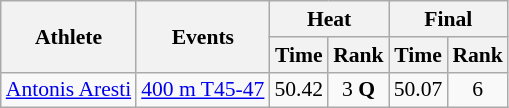<table class=wikitable style="font-size:90%">
<tr>
<th rowspan="2">Athlete</th>
<th rowspan="2">Events</th>
<th colspan="2">Heat</th>
<th colspan="2">Final</th>
</tr>
<tr>
<th scope="col">Time</th>
<th scope="col">Rank</th>
<th scope="col">Time</th>
<th scope="col">Rank</th>
</tr>
<tr align=center>
<td align=left><a href='#'>Antonis Aresti</a></td>
<td align=left><a href='#'>400 m T45-47</a></td>
<td>50.42</td>
<td>3 <strong>Q</strong></td>
<td>50.07</td>
<td>6</td>
</tr>
</table>
